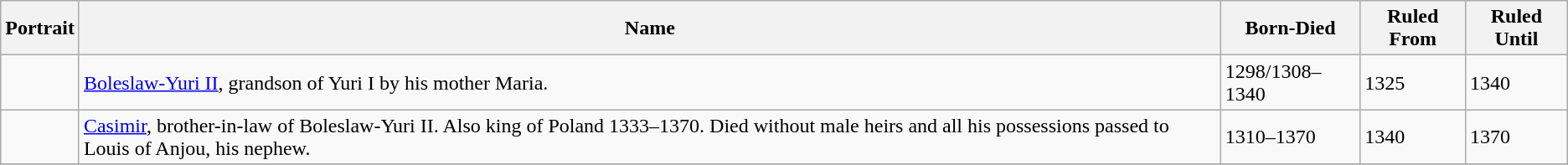<table class="wikitable">
<tr ->
<th>Portrait</th>
<th>Name</th>
<th>Born-Died</th>
<th>Ruled From</th>
<th>Ruled Until</th>
</tr>
<tr ->
<td></td>
<td><a href='#'>Boleslaw-Yuri II</a>, grandson of Yuri I by his mother Maria.</td>
<td>1298/1308–1340</td>
<td>1325</td>
<td>1340</td>
</tr>
<tr ->
<td></td>
<td><a href='#'>Casimir</a>, brother-in-law of Boleslaw-Yuri II. Also king of Poland 1333–1370. Died without male heirs and all his possessions passed to Louis of Anjou, his nephew.</td>
<td>1310–1370</td>
<td>1340</td>
<td>1370</td>
</tr>
<tr ->
</tr>
</table>
